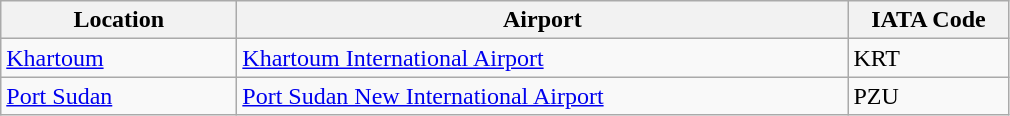<table class="wikitable">
<tr>
<th scope="col" style="width:150px;"><strong>Location</strong></th>
<th scope="col" style="width:400px;"><strong>Airport</strong></th>
<th scope="col" style="width:100px;"><strong>IATA Code</strong></th>
</tr>
<tr>
<td><a href='#'>Khartoum</a></td>
<td><a href='#'>Khartoum International Airport</a></td>
<td>KRT</td>
</tr>
<tr>
<td><a href='#'>Port Sudan</a></td>
<td><a href='#'>Port Sudan New International Airport</a></td>
<td>PZU</td>
</tr>
</table>
